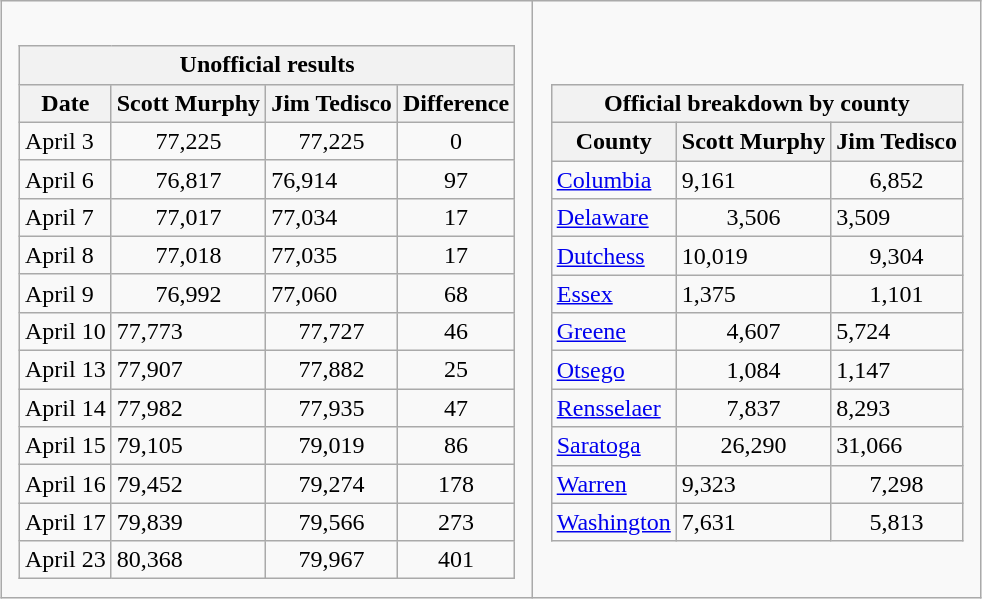<table class="wikitable" style="margin:1em auto 1em auto">
<tr>
<td><br><table class="wikitable" style="margin:0.5em; border:none;">
<tr>
<th colspan="4">Unofficial results</th>
</tr>
<tr>
<th>Date</th>
<th>Scott Murphy</th>
<th>Jim Tedisco</th>
<th>Difference</th>
</tr>
<tr>
<td>April 3</td>
<td align=center>77,225</td>
<td align=center>77,225</td>
<td align=center>0</td>
</tr>
<tr>
<td>April 6</td>
<td align=center>76,817</td>
<td>76,914</td>
<td align=center>97</td>
</tr>
<tr>
<td>April 7</td>
<td align=center>77,017</td>
<td>77,034</td>
<td align=center>17</td>
</tr>
<tr>
<td>April 8</td>
<td align=center>77,018</td>
<td>77,035</td>
<td align=center>17</td>
</tr>
<tr>
<td>April 9</td>
<td align=center>76,992</td>
<td>77,060</td>
<td align=center>68</td>
</tr>
<tr>
<td>April 10</td>
<td>77,773</td>
<td align=center>77,727</td>
<td align=center>46</td>
</tr>
<tr>
<td>April 13</td>
<td>77,907</td>
<td align=center>77,882</td>
<td align=center>25</td>
</tr>
<tr>
<td>April 14</td>
<td>77,982</td>
<td align=center>77,935</td>
<td align=center>47</td>
</tr>
<tr>
<td>April 15</td>
<td>79,105</td>
<td align=center>79,019</td>
<td align=center>86</td>
</tr>
<tr>
<td>April 16</td>
<td>79,452</td>
<td align=center>79,274</td>
<td align=center>178</td>
</tr>
<tr>
<td>April 17</td>
<td>79,839</td>
<td align=center>79,566</td>
<td align=center>273</td>
</tr>
<tr>
<td>April 23</td>
<td>80,368</td>
<td align=center>79,967</td>
<td align=center>401</td>
</tr>
</table>
</td>
<td><br><table class="wikitable" style="margin:0.5em; border:none;">
<tr>
<th colspan="3">Official breakdown by county</th>
</tr>
<tr>
<th>County</th>
<th>Scott Murphy</th>
<th>Jim Tedisco</th>
</tr>
<tr>
<td><a href='#'>Columbia</a></td>
<td>9,161</td>
<td align=center>6,852</td>
</tr>
<tr>
<td><a href='#'>Delaware</a></td>
<td align=center>3,506</td>
<td>3,509</td>
</tr>
<tr>
<td><a href='#'>Dutchess</a></td>
<td>10,019</td>
<td align=center>9,304</td>
</tr>
<tr>
<td><a href='#'>Essex</a></td>
<td>1,375</td>
<td align=center>1,101</td>
</tr>
<tr>
<td><a href='#'>Greene</a></td>
<td align=center>4,607</td>
<td>5,724</td>
</tr>
<tr>
<td><a href='#'>Otsego</a></td>
<td align=center>1,084</td>
<td>1,147</td>
</tr>
<tr>
<td><a href='#'>Rensselaer</a></td>
<td align=center>7,837</td>
<td>8,293</td>
</tr>
<tr>
<td><a href='#'>Saratoga</a></td>
<td align=center>26,290</td>
<td>31,066</td>
</tr>
<tr>
<td><a href='#'>Warren</a></td>
<td>9,323</td>
<td align=center>7,298</td>
</tr>
<tr>
<td><a href='#'>Washington</a></td>
<td>7,631</td>
<td align=center>5,813</td>
</tr>
<tr>
</tr>
</table>
</td>
</tr>
</table>
